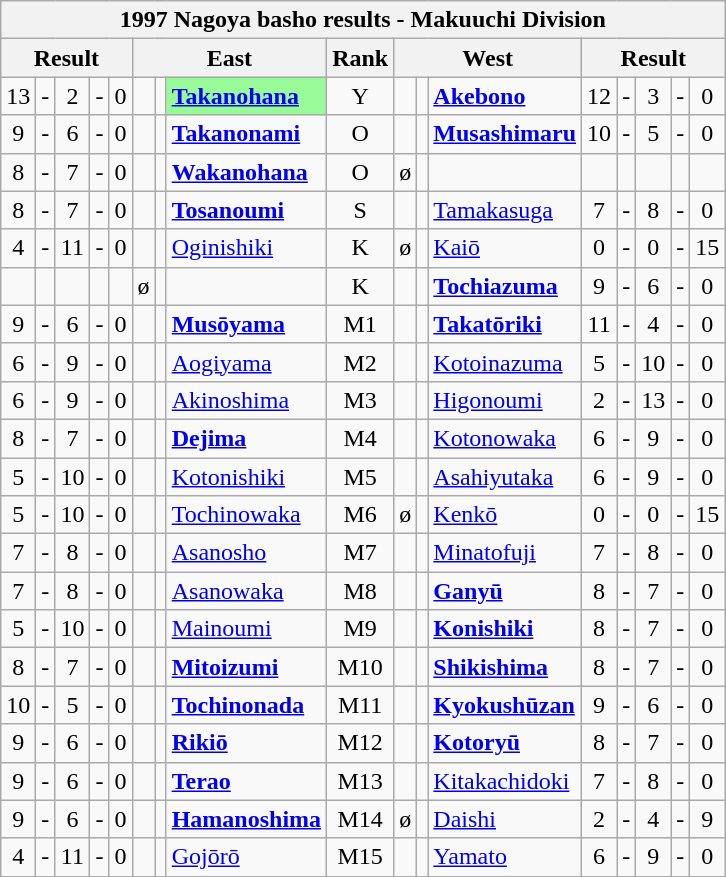<table class="wikitable">
<tr>
<th colspan="17">1997 Nagoya basho results - Makuuchi Division</th>
</tr>
<tr>
<th colspan="5">Result</th>
<th colspan="3">East</th>
<th>Rank</th>
<th colspan="3">West</th>
<th colspan="5">Result</th>
</tr>
<tr>
<td align=center>13</td>
<td align=center>-</td>
<td align=center>2</td>
<td align=center>-</td>
<td align=center>0</td>
<td align=center></td>
<td align=center></td>
<td style="background: PaleGreen;"><strong><a href='#'>Takanohana</a></strong></td>
<td align=center>Y</td>
<td align=center></td>
<td align=center></td>
<td><strong><a href='#'>Akebono</a></strong></td>
<td align=center>12</td>
<td align=center>-</td>
<td align=center>3</td>
<td align=center>-</td>
<td align=center>0</td>
</tr>
<tr>
<td align=center>9</td>
<td align=center>-</td>
<td align=center>6</td>
<td align=center>-</td>
<td align=center>0</td>
<td align=center></td>
<td align=center></td>
<td><strong><a href='#'>Takanonami</a></strong></td>
<td align=center>O</td>
<td align=center></td>
<td align=center></td>
<td><strong><a href='#'>Musashimaru</a></strong></td>
<td align=center>10</td>
<td align=center>-</td>
<td align=center>5</td>
<td align=center>-</td>
<td align=center>0</td>
</tr>
<tr>
<td align=center>8</td>
<td align=center>-</td>
<td align=center>7</td>
<td align=center>-</td>
<td align=center>0</td>
<td align=center></td>
<td align=center></td>
<td><strong><a href='#'>Wakanohana</a></strong></td>
<td align=center>O</td>
<td align=center>ø</td>
<td align=center></td>
<td></td>
<td align=center></td>
<td align=center></td>
<td align=center></td>
<td align=center></td>
<td align=center></td>
</tr>
<tr>
<td align=center>8</td>
<td align=center>-</td>
<td align=center>7</td>
<td align=center>-</td>
<td align=center>0</td>
<td align=center></td>
<td align=center></td>
<td><strong><a href='#'>Tosanoumi</a></strong></td>
<td align=center>S</td>
<td align=center></td>
<td align=center></td>
<td><a href='#'>Tamakasuga</a></td>
<td align=center>7</td>
<td align=center>-</td>
<td align=center>8</td>
<td align=center>-</td>
<td align=center>0</td>
</tr>
<tr>
<td align=center>4</td>
<td align=center>-</td>
<td align=center>11</td>
<td align=center>-</td>
<td align=center>0</td>
<td align=center></td>
<td align=center></td>
<td><a href='#'>Oginishiki</a></td>
<td align=center>K</td>
<td align=center>ø</td>
<td align=center></td>
<td><a href='#'>Kaiō</a></td>
<td align=center>0</td>
<td align=center>-</td>
<td align=center>0</td>
<td align=center>-</td>
<td align=center>15</td>
</tr>
<tr>
<td align=center></td>
<td align=center></td>
<td align=center></td>
<td align=center></td>
<td align=center></td>
<td align=center>ø</td>
<td align=center></td>
<td></td>
<td align=center>K</td>
<td align=center></td>
<td align=center></td>
<td><strong><a href='#'>Tochiazuma</a></strong></td>
<td align=center>9</td>
<td align=center>-</td>
<td align=center>6</td>
<td align=center>-</td>
<td align=center>0</td>
</tr>
<tr>
<td align=center>9</td>
<td align=center>-</td>
<td align=center>6</td>
<td align=center>-</td>
<td align=center>0</td>
<td align=center></td>
<td align=center></td>
<td><strong><a href='#'>Musōyama</a></strong></td>
<td align=center>M1</td>
<td align=center></td>
<td align=center></td>
<td><strong><a href='#'>Takatōriki</a></strong></td>
<td align=center>11</td>
<td align=center>-</td>
<td align=center>4</td>
<td align=center>-</td>
<td align=center>0</td>
</tr>
<tr>
<td align=center>6</td>
<td align=center>-</td>
<td align=center>9</td>
<td align=center>-</td>
<td align=center>0</td>
<td align=center></td>
<td align=center></td>
<td><a href='#'>Aogiyama</a></td>
<td align=center>M2</td>
<td align=center></td>
<td align=center></td>
<td><a href='#'>Kotoinazuma</a></td>
<td align=center>5</td>
<td align=center>-</td>
<td align=center>10</td>
<td align=center>-</td>
<td align=center>0</td>
</tr>
<tr>
<td align=center>6</td>
<td align=center>-</td>
<td align=center>9</td>
<td align=center>-</td>
<td align=center>0</td>
<td align=center></td>
<td align=center></td>
<td><a href='#'>Akinoshima</a></td>
<td align=center>M3</td>
<td align=center></td>
<td align=center></td>
<td><a href='#'>Higonoumi</a></td>
<td align=center>2</td>
<td align=center>-</td>
<td align=center>13</td>
<td align=center>-</td>
<td align=center>0</td>
</tr>
<tr>
<td align=center>8</td>
<td align=center>-</td>
<td align=center>7</td>
<td align=center>-</td>
<td align=center>0</td>
<td align=center></td>
<td align=center></td>
<td><strong><a href='#'>Dejima</a></strong></td>
<td align=center>M4</td>
<td align=center></td>
<td align=center></td>
<td><a href='#'>Kotonowaka</a></td>
<td align=center>6</td>
<td align=center>-</td>
<td align=center>9</td>
<td align=center>-</td>
<td align=center>0</td>
</tr>
<tr>
<td align=center>5</td>
<td align=center>-</td>
<td align=center>10</td>
<td align=center>-</td>
<td align=center>0</td>
<td align=center></td>
<td align=center></td>
<td><a href='#'>Kotonishiki</a></td>
<td align=center>M5</td>
<td align=center></td>
<td align=center></td>
<td><a href='#'>Asahiyutaka</a></td>
<td align=center>6</td>
<td align=center>-</td>
<td align=center>9</td>
<td align=center>-</td>
<td align=center>0</td>
</tr>
<tr>
<td align=center>5</td>
<td align=center>-</td>
<td align=center>10</td>
<td align=center>-</td>
<td align=center>0</td>
<td align=center></td>
<td align=center></td>
<td><a href='#'>Tochinowaka</a></td>
<td align=center>M6</td>
<td align=center>ø</td>
<td align=center></td>
<td><a href='#'>Kenkō</a></td>
<td align=center>0</td>
<td align=center>-</td>
<td align=center>0</td>
<td align=center>-</td>
<td align=center>15</td>
</tr>
<tr>
<td align=center>7</td>
<td align=center>-</td>
<td align=center>8</td>
<td align=center>-</td>
<td align=center>0</td>
<td align=center></td>
<td align=center></td>
<td><a href='#'>Asanosho</a></td>
<td align=center>M7</td>
<td align=center></td>
<td align=center></td>
<td><a href='#'>Minatofuji</a></td>
<td align=center>7</td>
<td align=center>-</td>
<td align=center>8</td>
<td align=center>-</td>
<td align=center>0</td>
</tr>
<tr>
<td align=center>7</td>
<td align=center>-</td>
<td align=center>8</td>
<td align=center>-</td>
<td align=center>0</td>
<td align=center></td>
<td align=center></td>
<td><a href='#'>Asanowaka</a></td>
<td align=center>M8</td>
<td align=center></td>
<td align=center></td>
<td><strong><a href='#'>Ganyū</a></strong></td>
<td align=center>8</td>
<td align=center>-</td>
<td align=center>7</td>
<td align=center>-</td>
<td align=center>0</td>
</tr>
<tr>
<td align=center>5</td>
<td align=center>-</td>
<td align=center>10</td>
<td align=center>-</td>
<td align=center>0</td>
<td align=center></td>
<td align=center></td>
<td><a href='#'>Mainoumi</a></td>
<td align=center>M9</td>
<td align=center></td>
<td align=center></td>
<td><strong><a href='#'>Konishiki</a></strong></td>
<td align=center>8</td>
<td align=center>-</td>
<td align=center>7</td>
<td align=center>-</td>
<td align=center>0</td>
</tr>
<tr>
<td align=center>8</td>
<td align=center>-</td>
<td align=center>7</td>
<td align=center>-</td>
<td align=center>0</td>
<td align=center></td>
<td align=center></td>
<td><strong><a href='#'>Mitoizumi</a></strong></td>
<td align=center>M10</td>
<td align=center></td>
<td align=center></td>
<td><strong><a href='#'>Shikishima</a></strong></td>
<td align=center>8</td>
<td align=center>-</td>
<td align=center>7</td>
<td align=center>-</td>
<td align=center>0</td>
</tr>
<tr>
<td align=center>10</td>
<td align=center>-</td>
<td align=center>5</td>
<td align=center>-</td>
<td align=center>0</td>
<td align=center></td>
<td align=center></td>
<td><strong><a href='#'>Tochinonada</a></strong></td>
<td align=center>M11</td>
<td align=center></td>
<td align=center></td>
<td><strong><a href='#'>Kyokushūzan</a></strong></td>
<td align=center>9</td>
<td align=center>-</td>
<td align=center>6</td>
<td align=center>-</td>
<td align=center>0</td>
</tr>
<tr>
<td align=center>9</td>
<td align=center>-</td>
<td align=center>6</td>
<td align=center>-</td>
<td align=center>0</td>
<td align=center></td>
<td align=center></td>
<td><strong><a href='#'>Rikiō</a></strong></td>
<td align=center>M12</td>
<td align=center></td>
<td align=center></td>
<td><strong><a href='#'>Kotoryū</a></strong></td>
<td align=center>8</td>
<td align=center>-</td>
<td align=center>7</td>
<td align=center>-</td>
<td align=center>0</td>
</tr>
<tr>
<td align=center>9</td>
<td align=center>-</td>
<td align=center>6</td>
<td align=center>-</td>
<td align=center>0</td>
<td align=center></td>
<td align=center></td>
<td><strong><a href='#'>Terao</a></strong></td>
<td align=center>M13</td>
<td align=center></td>
<td align=center></td>
<td><a href='#'>Kitakachidoki</a></td>
<td align=center>7</td>
<td align=center>-</td>
<td align=center>8</td>
<td align=center>-</td>
<td align=center>0</td>
</tr>
<tr>
<td align=center>9</td>
<td align=center>-</td>
<td align=center>6</td>
<td align=center>-</td>
<td align=center>0</td>
<td align=center></td>
<td align=center></td>
<td><strong><a href='#'>Hamanoshima</a></strong></td>
<td align=center>M14</td>
<td align=center>ø</td>
<td align=center></td>
<td><a href='#'>Daishi</a></td>
<td align=center>2</td>
<td align=center>-</td>
<td align=center>4</td>
<td align=center>-</td>
<td align=center>9</td>
</tr>
<tr>
<td align=center>4</td>
<td align=center>-</td>
<td align=center>11</td>
<td align=center>-</td>
<td align=center>0</td>
<td align=center></td>
<td align=center></td>
<td><a href='#'>Gojōrō</a></td>
<td align=center>M15</td>
<td align=center></td>
<td align=center></td>
<td><a href='#'>Yamato</a></td>
<td align=center>6</td>
<td align=center>-</td>
<td align=center>9</td>
<td align=center>-</td>
<td align=center>0</td>
</tr>
</table>
